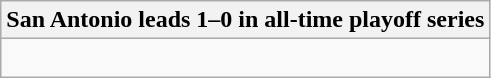<table class="wikitable collapsible collapsed">
<tr>
<th>San Antonio leads 1–0 in all-time playoff series</th>
</tr>
<tr>
<td><br></td>
</tr>
</table>
